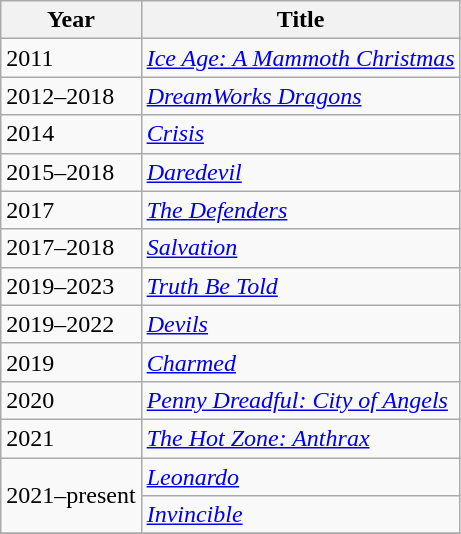<table class="wikitable sortable">
<tr>
<th>Year</th>
<th>Title</th>
</tr>
<tr>
<td>2011</td>
<td><em><a href='#'>Ice Age: A Mammoth Christmas</a></em></td>
</tr>
<tr>
<td>2012–2018</td>
<td><em><a href='#'>DreamWorks Dragons</a></em></td>
</tr>
<tr>
<td>2014</td>
<td><em><a href='#'>Crisis</a></em></td>
</tr>
<tr>
<td>2015–2018</td>
<td><em><a href='#'>Daredevil</a></em></td>
</tr>
<tr>
<td>2017</td>
<td><em><a href='#'>The Defenders</a></em></td>
</tr>
<tr>
<td>2017–2018</td>
<td><em><a href='#'>Salvation</a></em></td>
</tr>
<tr>
<td>2019–2023</td>
<td><em><a href='#'>Truth Be Told</a></em></td>
</tr>
<tr>
<td>2019–2022</td>
<td><em><a href='#'>Devils</a></em></td>
</tr>
<tr>
<td>2019</td>
<td><em><a href='#'>Charmed</a></em></td>
</tr>
<tr>
<td>2020</td>
<td><em><a href='#'>Penny Dreadful: City of Angels</a></em></td>
</tr>
<tr>
<td>2021</td>
<td><em><a href='#'>The Hot Zone: Anthrax</a></em></td>
</tr>
<tr>
<td rowspan="2">2021–present</td>
<td><em><a href='#'>Leonardo</a></em></td>
</tr>
<tr>
<td><em><a href='#'>Invincible</a></em></td>
</tr>
<tr>
</tr>
</table>
